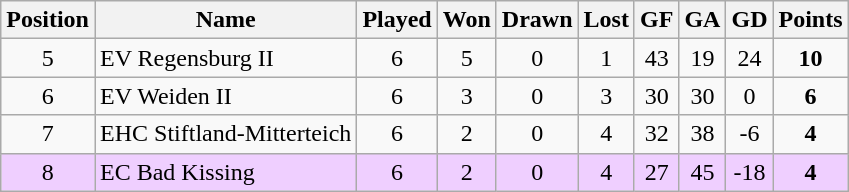<table class="wikitable">
<tr align="center">
<th>Position</th>
<th>Name</th>
<th>Played</th>
<th>Won</th>
<th>Drawn</th>
<th>Lost</th>
<th>GF</th>
<th>GA</th>
<th>GD</th>
<th>Points</th>
</tr>
<tr align="center">
<td>5</td>
<td align="left">EV Regensburg II</td>
<td>6</td>
<td>5</td>
<td>0</td>
<td>1</td>
<td>43</td>
<td>19</td>
<td>24</td>
<td><strong>10</strong></td>
</tr>
<tr align="center">
<td>6</td>
<td align="left">EV Weiden II</td>
<td>6</td>
<td>3</td>
<td>0</td>
<td>3</td>
<td>30</td>
<td>30</td>
<td>0</td>
<td><strong>6</strong></td>
</tr>
<tr align="center">
<td>7</td>
<td align="left">EHC Stiftland-Mitterteich</td>
<td>6</td>
<td>2</td>
<td>0</td>
<td>4</td>
<td>32</td>
<td>38</td>
<td>-6</td>
<td><strong>4</strong></td>
</tr>
<tr align="center" bgcolor="#efcfff">
<td>8</td>
<td align="left">EC Bad Kissing</td>
<td>6</td>
<td>2</td>
<td>0</td>
<td>4</td>
<td>27</td>
<td>45</td>
<td>-18</td>
<td><strong>4</strong></td>
</tr>
</table>
